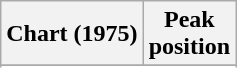<table class="wikitable plainrowheaders sortable" style="text-align:center;">
<tr>
<th>Chart (1975)</th>
<th>Peak<br>position</th>
</tr>
<tr>
</tr>
<tr>
</tr>
</table>
